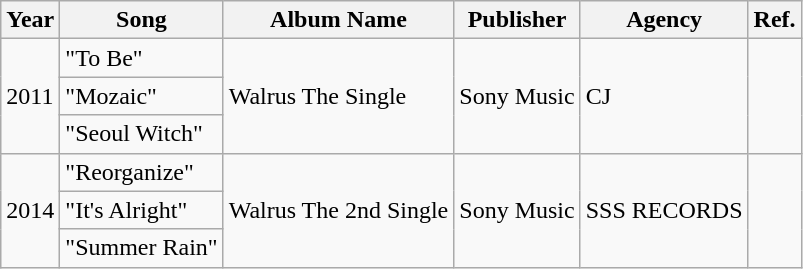<table class="wikitable">
<tr>
<th>Year</th>
<th>Song</th>
<th>Album Name</th>
<th>Publisher</th>
<th>Agency</th>
<th>Ref.</th>
</tr>
<tr>
<td rowspan="3">2011</td>
<td>"To Be"</td>
<td rowspan="3">Walrus The Single</td>
<td rowspan="3">Sony Music</td>
<td rowspan="3">CJ</td>
<td rowspan="3"></td>
</tr>
<tr>
<td>"Mozaic"</td>
</tr>
<tr>
<td>"Seoul Witch"</td>
</tr>
<tr>
<td rowspan="3">2014</td>
<td>"Reorganize"</td>
<td rowspan="3">Walrus The 2nd Single</td>
<td rowspan="3">Sony Music</td>
<td rowspan="3">SSS RECORDS</td>
<td rowspan="3"></td>
</tr>
<tr>
<td>"It's Alright"</td>
</tr>
<tr>
<td>"Summer Rain"</td>
</tr>
</table>
